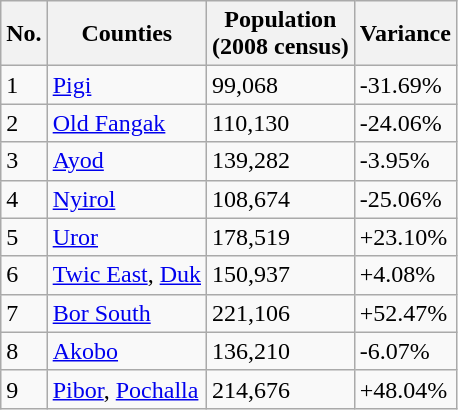<table class="wikitable sortable">
<tr>
<th>No.</th>
<th>Counties</th>
<th>Population<br>(2008 census)</th>
<th>Variance</th>
</tr>
<tr>
<td>1</td>
<td><a href='#'>Pigi</a></td>
<td>99,068</td>
<td>-31.69%</td>
</tr>
<tr>
<td>2</td>
<td><a href='#'>Old Fangak</a></td>
<td>110,130</td>
<td>-24.06%</td>
</tr>
<tr>
<td>3</td>
<td><a href='#'>Ayod</a></td>
<td>139,282</td>
<td>-3.95%</td>
</tr>
<tr>
<td>4</td>
<td><a href='#'>Nyirol</a></td>
<td>108,674</td>
<td>-25.06%</td>
</tr>
<tr>
<td>5</td>
<td><a href='#'>Uror</a></td>
<td>178,519</td>
<td>+23.10%</td>
</tr>
<tr>
<td>6</td>
<td><a href='#'>Twic East</a>, <a href='#'>Duk</a></td>
<td>150,937</td>
<td>+4.08%</td>
</tr>
<tr>
<td>7</td>
<td><a href='#'>Bor South</a></td>
<td>221,106</td>
<td>+52.47%</td>
</tr>
<tr>
<td>8</td>
<td><a href='#'>Akobo</a></td>
<td>136,210</td>
<td>-6.07%</td>
</tr>
<tr>
<td>9</td>
<td><a href='#'>Pibor</a>, <a href='#'>Pochalla</a></td>
<td>214,676</td>
<td>+48.04%</td>
</tr>
</table>
